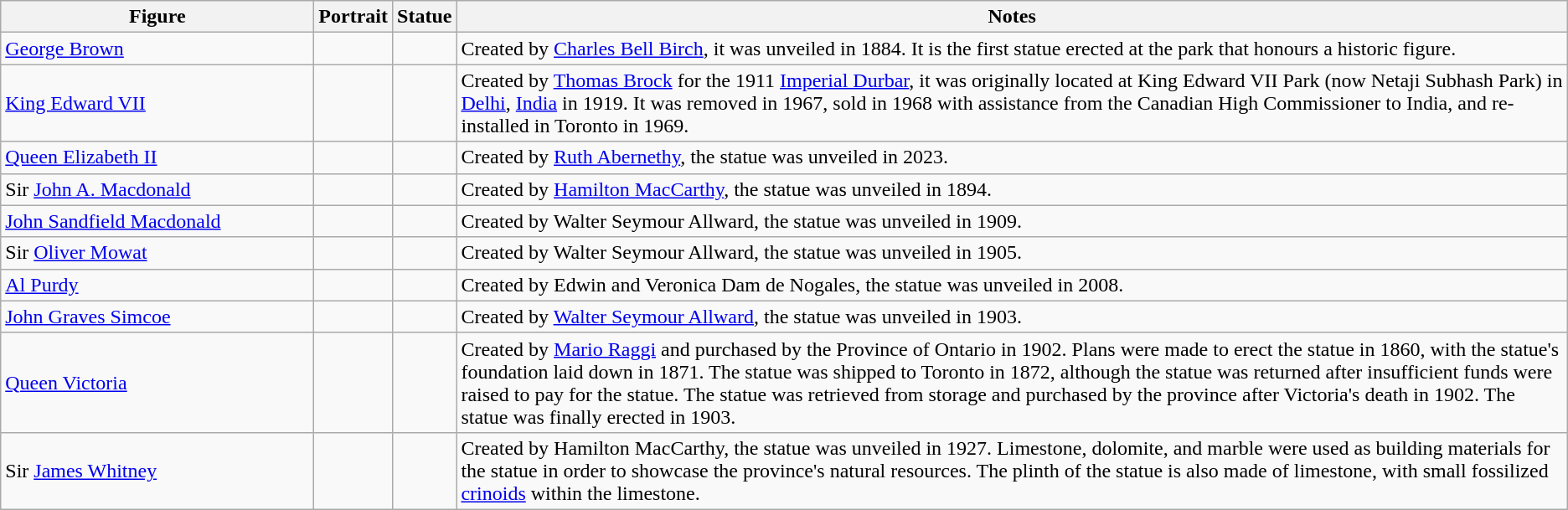<table class="wikitable">
<tr>
<th width="20%">Figure</th>
<th>Portrait</th>
<th>Statue</th>
<th>Notes</th>
</tr>
<tr>
<td><a href='#'>George Brown</a></td>
<td></td>
<td></td>
<td> Created by <a href='#'>Charles Bell Birch</a>, it was unveiled in 1884. It is the first statue erected at the park that honours a historic figure.</td>
</tr>
<tr>
<td><a href='#'>King Edward VII</a></td>
<td></td>
<td></td>
<td> Created by <a href='#'>Thomas Brock</a> for the 1911 <a href='#'>Imperial Durbar</a>, it was originally located at King Edward VII Park (now Netaji Subhash Park) in <a href='#'>Delhi</a>, <a href='#'>India</a> in 1919. It was removed in 1967, sold in 1968 with assistance from the Canadian High Commissioner to India, and re-installed in Toronto in 1969.</td>
</tr>
<tr>
<td><a href='#'>Queen Elizabeth II</a></td>
<td></td>
<td></td>
<td> Created by <a href='#'>Ruth Abernethy</a>, the statue was unveiled in 2023.</td>
</tr>
<tr>
<td>Sir <a href='#'>John A. Macdonald</a></td>
<td></td>
<td></td>
<td> Created by <a href='#'>Hamilton MacCarthy</a>, the statue was unveiled in 1894.</td>
</tr>
<tr>
<td><a href='#'>John Sandfield Macdonald</a></td>
<td></td>
<td></td>
<td> Created by Walter Seymour Allward, the statue was unveiled in 1909.</td>
</tr>
<tr>
<td>Sir <a href='#'>Oliver Mowat</a></td>
<td></td>
<td></td>
<td> Created by Walter Seymour Allward, the statue was unveiled in 1905.</td>
</tr>
<tr>
<td><a href='#'>Al Purdy</a></td>
<td></td>
<td></td>
<td> Created by Edwin and Veronica Dam de Nogales, the statue was unveiled in 2008.</td>
</tr>
<tr>
<td><a href='#'>John Graves Simcoe</a></td>
<td></td>
<td></td>
<td> Created by <a href='#'>Walter Seymour Allward</a>, the statue was unveiled in 1903.</td>
</tr>
<tr>
<td><a href='#'>Queen Victoria</a></td>
<td></td>
<td></td>
<td> Created by <a href='#'>Mario Raggi</a> and purchased by the Province of Ontario in 1902. Plans were made to erect the statue in 1860, with the statue's foundation laid down in 1871. The statue was shipped to Toronto in 1872, although the statue was returned after insufficient funds were raised to pay for the statue. The statue was retrieved from storage and purchased by the province after Victoria's death in 1902. The statue was finally erected in 1903.</td>
</tr>
<tr>
<td>Sir <a href='#'>James Whitney</a></td>
<td></td>
<td></td>
<td> Created by Hamilton MacCarthy, the statue was unveiled in 1927. Limestone, dolomite, and marble were used as building materials for the statue in order to showcase the province's natural resources. The plinth of the statue is also made of limestone, with small fossilized <a href='#'>crinoids</a> within the limestone.</td>
</tr>
</table>
